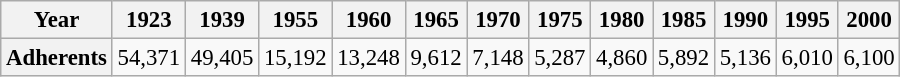<table class="wikitable" style="float:left; margin:20px; font-size:95%;">
<tr>
<th>Year</th>
<th>1923</th>
<th>1939</th>
<th>1955</th>
<th>1960</th>
<th>1965</th>
<th>1970</th>
<th>1975</th>
<th>1980</th>
<th>1985</th>
<th>1990</th>
<th>1995</th>
<th>2000</th>
</tr>
<tr>
<th>Adherents</th>
<td>54,371</td>
<td>49,405</td>
<td>15,192</td>
<td>13,248</td>
<td>9,612</td>
<td>7,148</td>
<td>5,287</td>
<td>4,860</td>
<td>5,892</td>
<td>5,136</td>
<td>6,010</td>
<td>6,100</td>
</tr>
</table>
